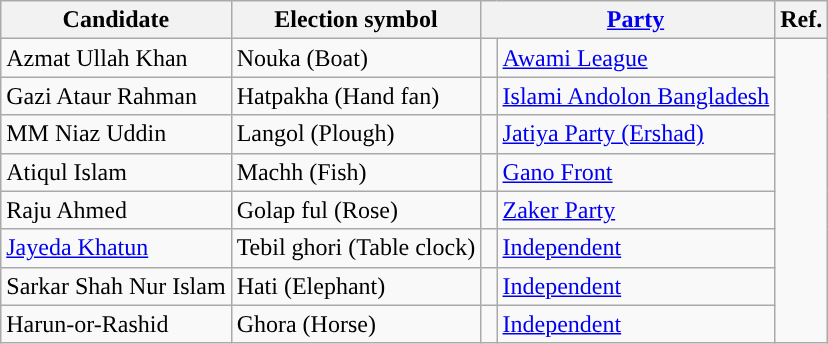<table class="wikitable">
<tr>
<th colspan="1">Candidate</th>
<th>Election symbol</th>
<th class=unsortable> </th>
<th style="border-left-style:hidden; padding:0.1em 0;"><a href='#'>Party</a></th>
<th>Ref.</th>
</tr>
<tr>
<td>Azmat Ullah Khan</td>
<td>Nouka (Boat)</td>
<td></td>
<td><a href='#'>Awami League</a></td>
<td rowspan="8"></td>
</tr>
<tr>
<td>Gazi Ataur Rahman</td>
<td>Hatpakha (Hand fan)</td>
<td bgcolor=></td>
<td><a href='#'>Islami Andolon Bangladesh</a></td>
</tr>
<tr>
<td>MM Niaz Uddin</td>
<td>Langol (Plough)</td>
<td></td>
<td><a href='#'>Jatiya Party (Ershad)</a></td>
</tr>
<tr>
<td>Atiqul Islam</td>
<td>Machh (Fish)</td>
<td></td>
<td><a href='#'>Gano Front</a></td>
</tr>
<tr>
<td>Raju Ahmed</td>
<td>Golap ful (Rose)</td>
<td></td>
<td><a href='#'>Zaker Party</a></td>
</tr>
<tr>
<td><a href='#'>Jayeda Khatun</a></td>
<td>Tebil ghori (Table clock)</td>
<td></td>
<td><a href='#'>Independent</a></td>
</tr>
<tr>
<td>Sarkar Shah Nur Islam</td>
<td>Hati (Elephant)</td>
<td></td>
<td><a href='#'>Independent</a></td>
</tr>
<tr>
<td>Harun-or-Rashid</td>
<td>Ghora (Horse)</td>
<td></td>
<td><a href='#'>Independent</a></td>
</tr>
</table>
